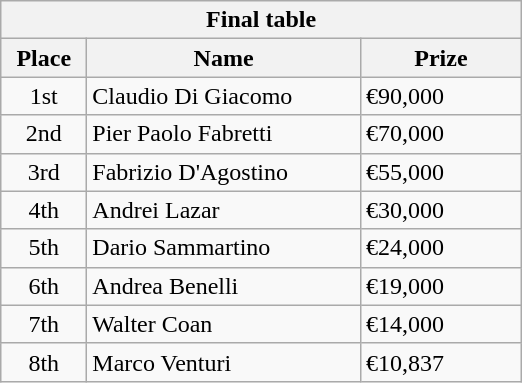<table class="wikitable">
<tr>
<th colspan="3">Final table</th>
</tr>
<tr>
<th style="width:50px;">Place</th>
<th style="width:175px;">Name</th>
<th style="width:100px;">Prize</th>
</tr>
<tr>
<td style="text-align:center;">1st</td>
<td> Claudio Di Giacomo</td>
<td>€90,000</td>
</tr>
<tr>
<td style="text-align:center;">2nd</td>
<td> Pier Paolo Fabretti</td>
<td>€70,000</td>
</tr>
<tr>
<td style="text-align:center;">3rd</td>
<td> Fabrizio D'Agostino</td>
<td>€55,000</td>
</tr>
<tr>
<td style="text-align:center;">4th</td>
<td> Andrei Lazar</td>
<td>€30,000</td>
</tr>
<tr>
<td style="text-align:center;">5th</td>
<td> Dario Sammartino</td>
<td>€24,000</td>
</tr>
<tr>
<td style="text-align:center;">6th</td>
<td> Andrea Benelli</td>
<td>€19,000</td>
</tr>
<tr>
<td style="text-align:center;">7th</td>
<td> Walter Coan</td>
<td>€14,000</td>
</tr>
<tr>
<td style="text-align:center;">8th</td>
<td> Marco Venturi</td>
<td>€10,837</td>
</tr>
</table>
